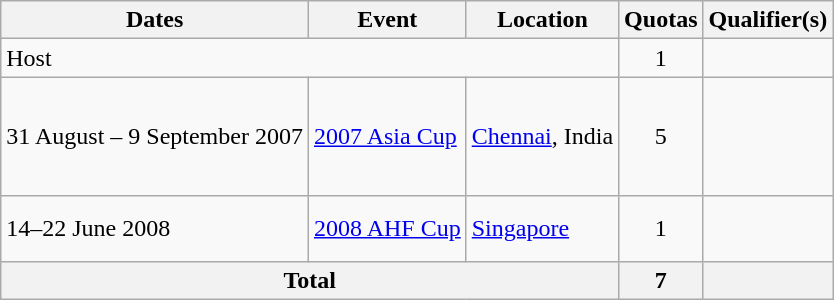<table class="wikitable">
<tr>
<th>Dates</th>
<th>Event</th>
<th>Location</th>
<th>Quotas</th>
<th>Qualifier(s)</th>
</tr>
<tr>
<td colspan=3>Host</td>
<td align=center>1</td>
<td></td>
</tr>
<tr>
<td>31 August – 9 September 2007</td>
<td><a href='#'>2007 Asia Cup</a></td>
<td><a href='#'>Chennai</a>, India</td>
<td align=center>5</td>
<td><br><br><br><br></td>
</tr>
<tr>
<td>14–22 June 2008</td>
<td><a href='#'>2008 AHF Cup</a></td>
<td><a href='#'>Singapore</a></td>
<td align=center>1</td>
<td><br><s></s><br><s></s></td>
</tr>
<tr>
<th colspan=3>Total</th>
<th>7</th>
<th></th>
</tr>
</table>
